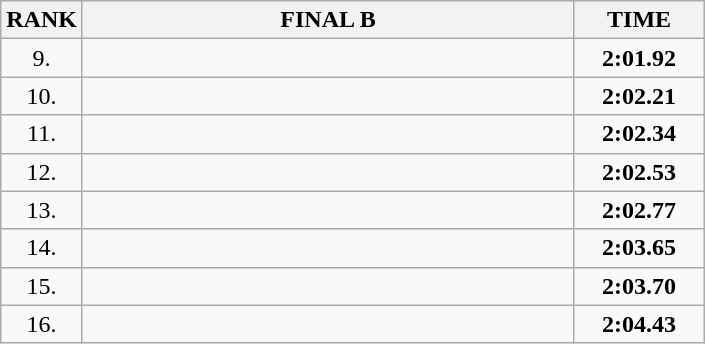<table class="wikitable">
<tr>
<th>RANK</th>
<th style="width: 20em">FINAL B</th>
<th style="width: 5em">TIME</th>
</tr>
<tr>
<td align="center">9.</td>
<td></td>
<td align="center"><strong>2:01.92</strong></td>
</tr>
<tr>
<td align="center">10.</td>
<td></td>
<td align="center"><strong>2:02.21</strong></td>
</tr>
<tr>
<td align="center">11.</td>
<td></td>
<td align="center"><strong>2:02.34</strong></td>
</tr>
<tr>
<td align="center">12.</td>
<td></td>
<td align="center"><strong>2:02.53</strong></td>
</tr>
<tr>
<td align="center">13.</td>
<td></td>
<td align="center"><strong>2:02.77</strong></td>
</tr>
<tr>
<td align="center">14.</td>
<td></td>
<td align="center"><strong>2:03.65</strong></td>
</tr>
<tr>
<td align="center">15.</td>
<td></td>
<td align="center"><strong>2:03.70</strong></td>
</tr>
<tr>
<td align="center">16.</td>
<td> </td>
<td align="center"><strong>2:04.43</strong></td>
</tr>
</table>
